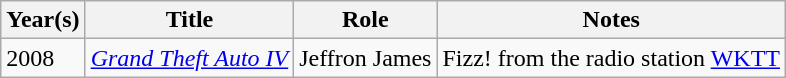<table class="wikitable sortable">
<tr>
<th>Year(s)</th>
<th>Title</th>
<th>Role</th>
<th class="unsortable">Notes</th>
</tr>
<tr>
<td>2008</td>
<td><em><a href='#'>Grand Theft Auto IV</a></em></td>
<td>Jeffron James</td>
<td>Fizz! from the radio station <a href='#'>WKTT</a></td>
</tr>
</table>
